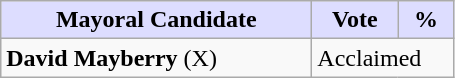<table class="wikitable">
<tr>
<th style="background:#ddf; width:200px;">Mayoral Candidate</th>
<th style="background:#ddf; width:50px;">Vote</th>
<th style="background:#ddf; width:30px;">%</th>
</tr>
<tr>
<td><strong>David Mayberry</strong> (X)</td>
<td colspan="2">Acclaimed</td>
</tr>
</table>
